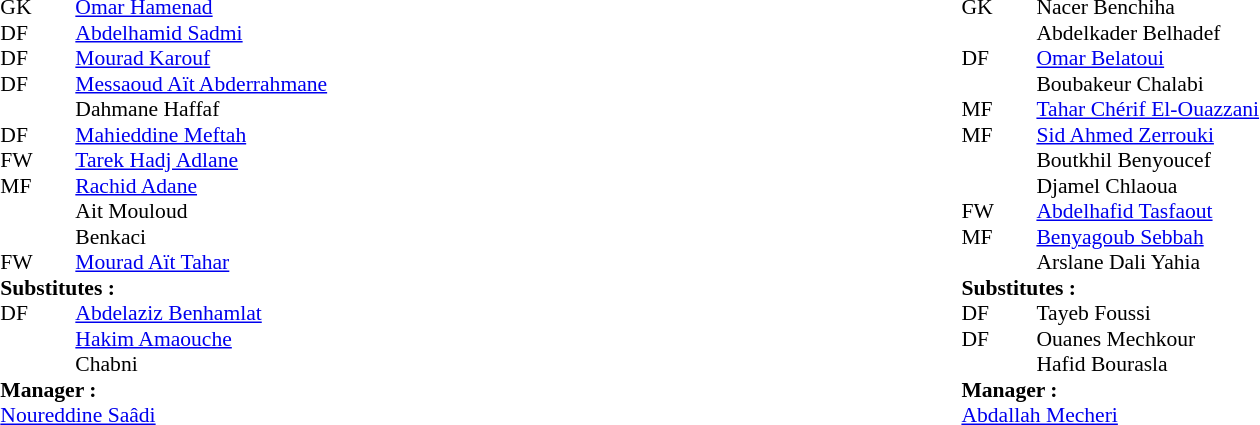<table width="100%">
<tr>
<td valign="top" width="50%"><br><table style="font-size: 90%" cellspacing="0" cellpadding="0" align="center">
<tr>
<th width="25"></th>
<th width="25"></th>
</tr>
<tr>
<td>GK</td>
<td><strong></strong></td>
<td> <a href='#'>Omar Hamenad</a></td>
</tr>
<tr>
<td>DF</td>
<td><strong></strong></td>
<td> <a href='#'>Abdelhamid Sadmi</a></td>
<td></td>
<td></td>
</tr>
<tr>
<td>DF</td>
<td><strong></strong></td>
<td> <a href='#'>Mourad Karouf</a></td>
</tr>
<tr>
<td>DF</td>
<td><strong></strong></td>
<td> <a href='#'>Messaoud Aït Abderrahmane</a></td>
</tr>
<tr>
<td></td>
<td><strong></strong></td>
<td> Dahmane Haffaf</td>
</tr>
<tr>
<td>DF</td>
<td><strong></strong></td>
<td> <a href='#'>Mahieddine Meftah</a></td>
</tr>
<tr>
<td>FW</td>
<td><strong></strong></td>
<td> <a href='#'>Tarek Hadj Adlane</a></td>
<td></td>
<td></td>
</tr>
<tr>
<td>MF</td>
<td><strong></strong></td>
<td> <a href='#'>Rachid Adane</a></td>
</tr>
<tr>
<td></td>
<td><strong></strong></td>
<td> Ait Mouloud</td>
<td></td>
<td></td>
</tr>
<tr>
<td></td>
<td><strong></strong></td>
<td> Benkaci</td>
</tr>
<tr>
<td>FW</td>
<td><strong></strong></td>
<td> <a href='#'>Mourad Aït Tahar</a></td>
</tr>
<tr>
<td colspan=3><strong>Substitutes : </strong></td>
</tr>
<tr>
<td>DF</td>
<td><strong></strong></td>
<td> <a href='#'>Abdelaziz Benhamlat</a></td>
<td></td>
<td></td>
</tr>
<tr>
<td></td>
<td><strong></strong></td>
<td> <a href='#'>Hakim Amaouche</a></td>
<td></td>
<td></td>
</tr>
<tr>
<td></td>
<td><strong></strong></td>
<td> Chabni</td>
<td></td>
<td></td>
</tr>
<tr>
<td colspan=3><strong>Manager :</strong></td>
</tr>
<tr>
<td colspan=4> <a href='#'>Noureddine Saâdi</a></td>
</tr>
</table>
</td>
<td valign="top" width="50%"><br><table style="font-size: 90%" cellspacing="0" cellpadding="0"  align="center">
<tr>
<th width=25></th>
<th width=25></th>
</tr>
<tr>
<td>GK</td>
<td><strong></strong></td>
<td> Nacer Benchiha</td>
</tr>
<tr>
<td></td>
<td><strong></strong></td>
<td> Abdelkader Belhadef</td>
<td></td>
<td></td>
</tr>
<tr>
<td>DF</td>
<td><strong></strong></td>
<td> <a href='#'>Omar Belatoui</a></td>
</tr>
<tr>
<td></td>
<td><strong></strong></td>
<td> Boubakeur Chalabi</td>
<td></td>
<td></td>
</tr>
<tr>
<td>MF</td>
<td><strong></strong></td>
<td> <a href='#'>Tahar Chérif El-Ouazzani</a></td>
</tr>
<tr>
<td>MF</td>
<td><strong></strong></td>
<td> <a href='#'>Sid Ahmed Zerrouki</a></td>
</tr>
<tr>
<td></td>
<td><strong></strong></td>
<td> Boutkhil Benyoucef</td>
<td></td>
</tr>
<tr>
<td></td>
<td><strong></strong></td>
<td> Djamel Chlaoua</td>
<td></td>
<td></td>
</tr>
<tr>
<td>FW</td>
<td><strong></strong></td>
<td> <a href='#'>Abdelhafid Tasfaout</a></td>
</tr>
<tr>
<td>MF</td>
<td><strong></strong></td>
<td> <a href='#'>Benyagoub Sebbah</a></td>
<td></td>
</tr>
<tr>
<td></td>
<td><strong></strong></td>
<td> Arslane Dali Yahia</td>
</tr>
<tr>
<td colspan=3><strong>Substitutes : </strong></td>
</tr>
<tr>
<td>DF</td>
<td><strong></strong></td>
<td> Tayeb Foussi</td>
<td></td>
<td></td>
</tr>
<tr>
<td>DF</td>
<td><strong></strong></td>
<td> Ouanes Mechkour</td>
<td></td>
<td></td>
</tr>
<tr>
<td></td>
<td><strong></strong></td>
<td> Hafid Bourasla</td>
<td></td>
<td></td>
</tr>
<tr>
<td colspan=3><strong>Manager :</strong></td>
</tr>
<tr>
<td colspan=4> <a href='#'>Abdallah Mecheri</a></td>
</tr>
</table>
</td>
</tr>
</table>
